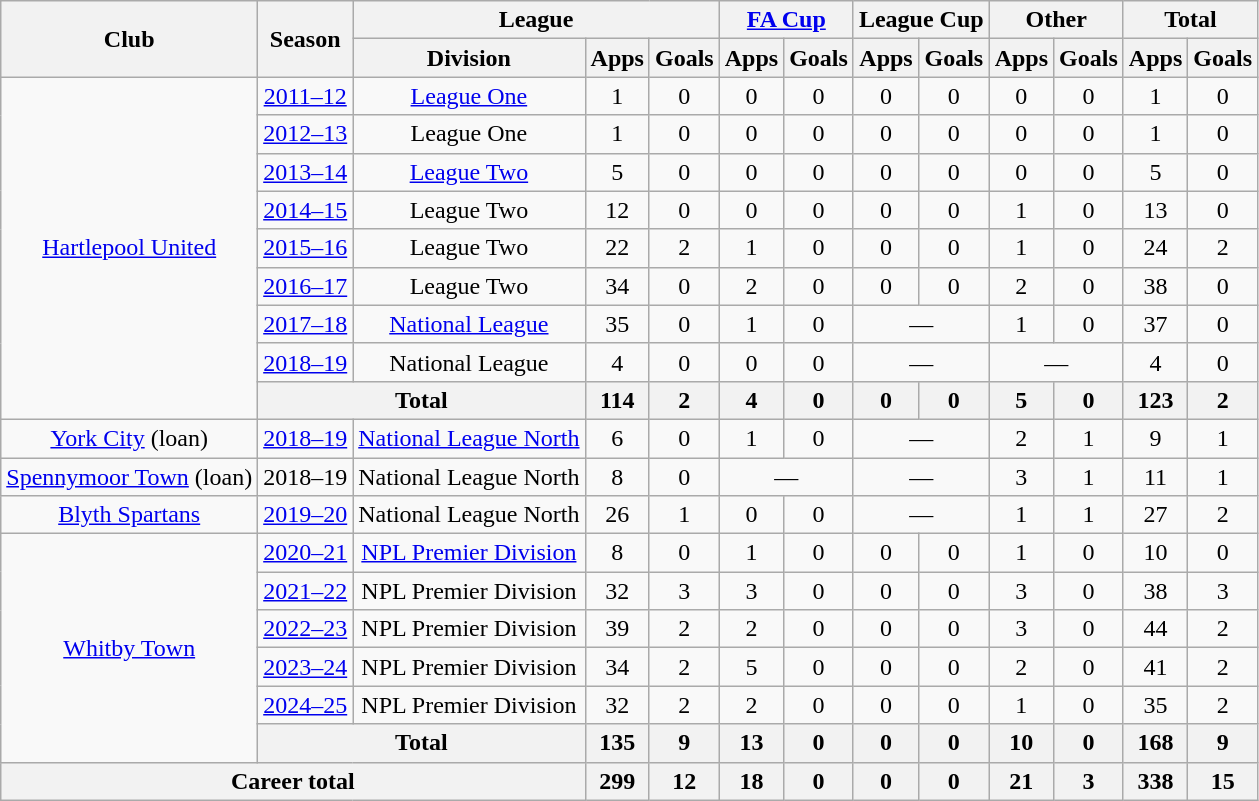<table class=wikitable style=text-align:center>
<tr>
<th rowspan=2>Club</th>
<th rowspan=2>Season</th>
<th colspan=3>League</th>
<th colspan=2><a href='#'>FA Cup</a></th>
<th colspan=2>League Cup</th>
<th colspan=2>Other</th>
<th colspan=2>Total</th>
</tr>
<tr>
<th>Division</th>
<th>Apps</th>
<th>Goals</th>
<th>Apps</th>
<th>Goals</th>
<th>Apps</th>
<th>Goals</th>
<th>Apps</th>
<th>Goals</th>
<th>Apps</th>
<th>Goals</th>
</tr>
<tr>
<td rowspan=9><a href='#'>Hartlepool United</a></td>
<td><a href='#'>2011–12</a></td>
<td><a href='#'>League One</a></td>
<td>1</td>
<td>0</td>
<td>0</td>
<td>0</td>
<td>0</td>
<td>0</td>
<td>0</td>
<td>0</td>
<td>1</td>
<td>0</td>
</tr>
<tr>
<td><a href='#'>2012–13</a></td>
<td>League One</td>
<td>1</td>
<td>0</td>
<td>0</td>
<td>0</td>
<td>0</td>
<td>0</td>
<td>0</td>
<td>0</td>
<td>1</td>
<td>0</td>
</tr>
<tr>
<td><a href='#'>2013–14</a></td>
<td><a href='#'>League Two</a></td>
<td>5</td>
<td>0</td>
<td>0</td>
<td>0</td>
<td>0</td>
<td>0</td>
<td>0</td>
<td>0</td>
<td>5</td>
<td>0</td>
</tr>
<tr>
<td><a href='#'>2014–15</a></td>
<td>League Two</td>
<td>12</td>
<td>0</td>
<td>0</td>
<td>0</td>
<td>0</td>
<td>0</td>
<td>1</td>
<td>0</td>
<td>13</td>
<td>0</td>
</tr>
<tr>
<td><a href='#'>2015–16</a></td>
<td>League Two</td>
<td>22</td>
<td>2</td>
<td>1</td>
<td>0</td>
<td>0</td>
<td>0</td>
<td>1</td>
<td>0</td>
<td>24</td>
<td>2</td>
</tr>
<tr>
<td><a href='#'>2016–17</a></td>
<td>League Two</td>
<td>34</td>
<td>0</td>
<td>2</td>
<td>0</td>
<td>0</td>
<td>0</td>
<td>2</td>
<td>0</td>
<td>38</td>
<td>0</td>
</tr>
<tr>
<td><a href='#'>2017–18</a></td>
<td><a href='#'>National League</a></td>
<td>35</td>
<td>0</td>
<td>1</td>
<td>0</td>
<td colspan=2>—</td>
<td>1</td>
<td>0</td>
<td>37</td>
<td>0</td>
</tr>
<tr>
<td><a href='#'>2018–19</a></td>
<td>National League</td>
<td>4</td>
<td>0</td>
<td>0</td>
<td>0</td>
<td colspan=2>—</td>
<td colspan=2>—</td>
<td>4</td>
<td>0</td>
</tr>
<tr>
<th colspan=2>Total</th>
<th>114</th>
<th>2</th>
<th>4</th>
<th>0</th>
<th>0</th>
<th>0</th>
<th>5</th>
<th>0</th>
<th>123</th>
<th>2</th>
</tr>
<tr>
<td><a href='#'>York City</a> (loan)</td>
<td><a href='#'>2018–19</a></td>
<td><a href='#'>National League North</a></td>
<td>6</td>
<td>0</td>
<td>1</td>
<td>0</td>
<td colspan=2>—</td>
<td>2</td>
<td>1</td>
<td>9</td>
<td>1</td>
</tr>
<tr>
<td><a href='#'>Spennymoor Town</a> (loan)</td>
<td>2018–19</td>
<td>National League North</td>
<td>8</td>
<td>0</td>
<td colspan=2>—</td>
<td colspan=2>—</td>
<td>3</td>
<td>1</td>
<td>11</td>
<td>1</td>
</tr>
<tr>
<td><a href='#'>Blyth Spartans</a></td>
<td><a href='#'>2019–20</a></td>
<td>National League North</td>
<td>26</td>
<td>1</td>
<td>0</td>
<td>0</td>
<td colspan=2>—</td>
<td>1</td>
<td>1</td>
<td>27</td>
<td>2</td>
</tr>
<tr>
<td rowspan=6><a href='#'>Whitby Town</a></td>
<td><a href='#'>2020–21</a></td>
<td><a href='#'>NPL Premier Division</a></td>
<td>8</td>
<td>0</td>
<td>1</td>
<td>0</td>
<td>0</td>
<td>0</td>
<td>1</td>
<td>0</td>
<td>10</td>
<td>0</td>
</tr>
<tr>
<td><a href='#'>2021–22</a></td>
<td>NPL Premier Division</td>
<td>32</td>
<td>3</td>
<td>3</td>
<td>0</td>
<td>0</td>
<td>0</td>
<td>3</td>
<td>0</td>
<td>38</td>
<td>3</td>
</tr>
<tr>
<td><a href='#'>2022–23</a></td>
<td>NPL Premier Division</td>
<td>39</td>
<td>2</td>
<td>2</td>
<td>0</td>
<td>0</td>
<td>0</td>
<td>3</td>
<td>0</td>
<td>44</td>
<td>2</td>
</tr>
<tr>
<td><a href='#'>2023–24</a></td>
<td>NPL Premier Division</td>
<td>34</td>
<td>2</td>
<td>5</td>
<td>0</td>
<td>0</td>
<td>0</td>
<td>2</td>
<td>0</td>
<td>41</td>
<td>2</td>
</tr>
<tr>
<td><a href='#'>2024–25</a></td>
<td>NPL Premier Division</td>
<td>32</td>
<td>2</td>
<td>2</td>
<td>0</td>
<td>0</td>
<td>0</td>
<td>1</td>
<td>0</td>
<td>35</td>
<td>2</td>
</tr>
<tr>
<th colspan=2>Total</th>
<th>135</th>
<th>9</th>
<th>13</th>
<th>0</th>
<th>0</th>
<th>0</th>
<th>10</th>
<th>0</th>
<th>168</th>
<th>9</th>
</tr>
<tr>
<th colspan=3>Career total</th>
<th>299</th>
<th>12</th>
<th>18</th>
<th>0</th>
<th>0</th>
<th>0</th>
<th>21</th>
<th>3</th>
<th>338</th>
<th>15</th>
</tr>
</table>
